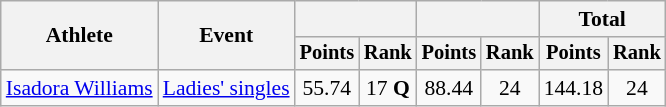<table class="wikitable" style="font-size:90%">
<tr>
<th rowspan="2">Athlete</th>
<th rowspan="2">Event</th>
<th colspan="2"></th>
<th colspan="2"></th>
<th colspan="2">Total</th>
</tr>
<tr style="font-size:95%">
<th>Points</th>
<th>Rank</th>
<th>Points</th>
<th>Rank</th>
<th>Points</th>
<th>Rank</th>
</tr>
<tr align=center>
<td align=left><a href='#'>Isadora Williams</a></td>
<td align=left><a href='#'>Ladies' singles</a></td>
<td>55.74</td>
<td>17 <strong>Q</strong></td>
<td>88.44</td>
<td>24</td>
<td>144.18</td>
<td>24</td>
</tr>
</table>
